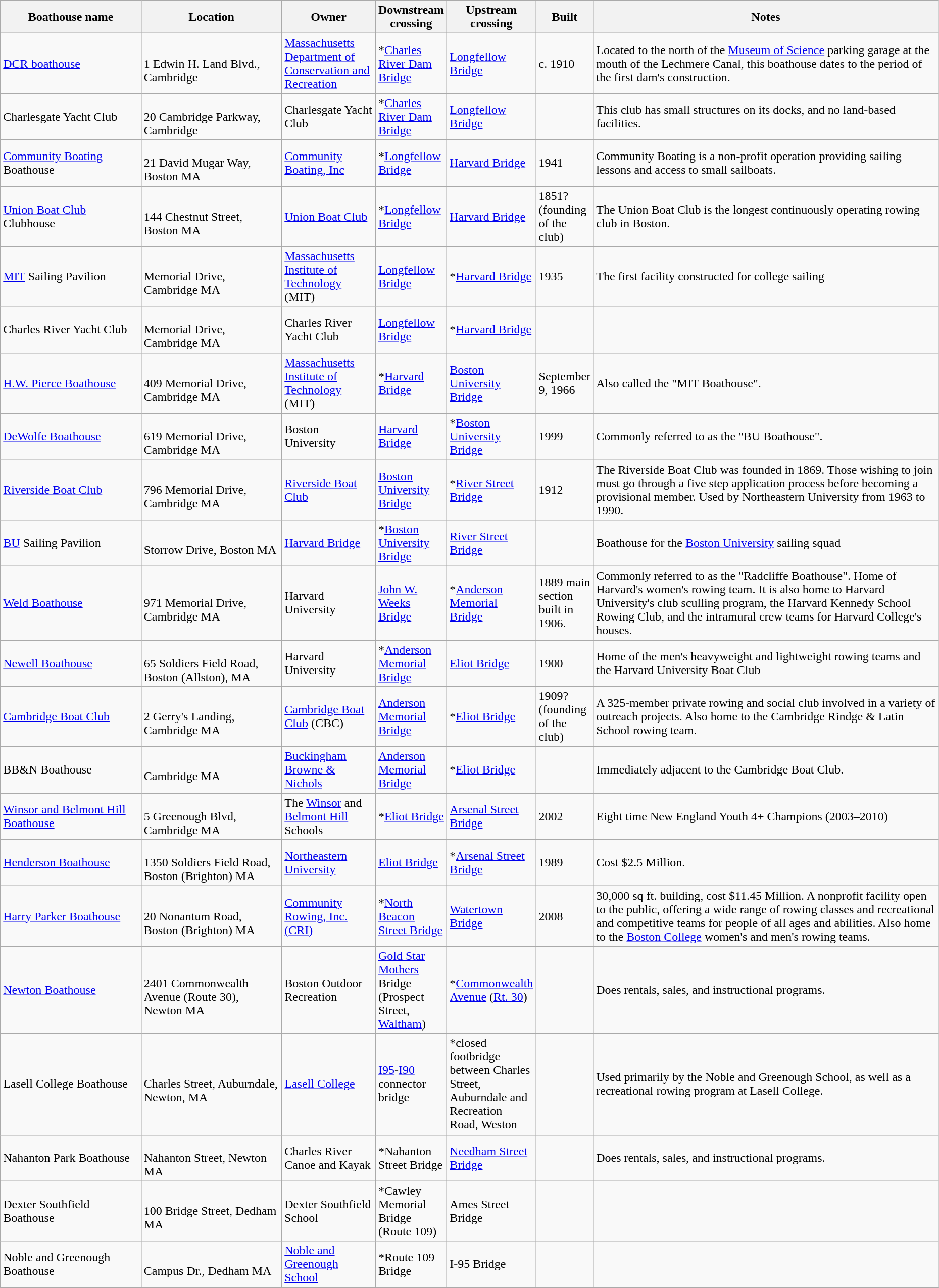<table class="wikitable sortable" width=98%>
<tr>
<th style="width:15%;">Boathouse name</th>
<th style="width:15%;" class="unsortable">Location</th>
<th style="width:10%;">Owner</th>
<th style="width:5%;">Downstream crossing</th>
<th style="width:5%;">Upstream crossing</th>
<th style="width:5%;">Built</th>
<th class="unsortable">Notes</th>
</tr>
<tr>
<td><a href='#'>DCR boathouse</a></td>
<td><br>1 Edwin H. Land Blvd., Cambridge<br></td>
<td><a href='#'>Massachusetts Department of Conservation and Recreation</a></td>
<td>*<a href='#'>Charles River Dam Bridge</a></td>
<td><a href='#'>Longfellow Bridge</a></td>
<td>c. 1910</td>
<td>Located to the north of the <a href='#'>Museum of Science</a> parking garage at the mouth of the Lechmere Canal, this boathouse dates to the period of the first dam's construction.</td>
</tr>
<tr>
<td>Charlesgate Yacht Club</td>
<td><br>20 Cambridge Parkway, Cambridge</td>
<td>Charlesgate Yacht Club</td>
<td>*<a href='#'>Charles River Dam Bridge</a></td>
<td><a href='#'>Longfellow Bridge</a></td>
<td></td>
<td>This club has small structures on its docks, and no land-based facilities.</td>
</tr>
<tr>
<td><a href='#'>Community Boating</a> Boathouse</td>
<td><br>21 David Mugar Way, Boston MA<br></td>
<td><a href='#'>Community Boating, Inc</a></td>
<td>*<a href='#'>Longfellow Bridge</a></td>
<td><a href='#'>Harvard Bridge</a></td>
<td>1941</td>
<td>Community Boating is a non-profit operation providing sailing lessons and access to small sailboats.</td>
</tr>
<tr>
<td><a href='#'>Union Boat Club</a> Clubhouse</td>
<td><br>144 Chestnut Street, Boston MA<br></td>
<td><a href='#'>Union Boat Club</a></td>
<td>*<a href='#'>Longfellow Bridge</a></td>
<td><a href='#'>Harvard Bridge</a></td>
<td>1851? (founding of the club)</td>
<td>The Union Boat Club is the longest continuously operating rowing club in Boston.</td>
</tr>
<tr>
<td><a href='#'>MIT</a> Sailing Pavilion</td>
<td><br>Memorial Drive, Cambridge MA</td>
<td><a href='#'>Massachusetts Institute of Technology</a> (MIT)</td>
<td><a href='#'>Longfellow Bridge</a></td>
<td>*<a href='#'>Harvard Bridge</a></td>
<td>1935</td>
<td>The first facility constructed for college sailing</td>
</tr>
<tr>
<td>Charles River Yacht Club</td>
<td><br>Memorial Drive, Cambridge MA</td>
<td>Charles River Yacht Club</td>
<td><a href='#'>Longfellow Bridge</a></td>
<td>*<a href='#'>Harvard Bridge</a></td>
<td></td>
<td></td>
</tr>
<tr>
<td><a href='#'>H.W. Pierce Boathouse</a></td>
<td><br>409 Memorial Drive, Cambridge MA</td>
<td><a href='#'>Massachusetts Institute of Technology</a> (MIT)</td>
<td>*<a href='#'>Harvard Bridge</a></td>
<td><a href='#'>Boston University Bridge</a></td>
<td>September 9, 1966</td>
<td>Also called the "MIT Boathouse".</td>
</tr>
<tr>
<td><a href='#'>DeWolfe Boathouse</a></td>
<td><br> 619 Memorial Drive, Cambridge MA</td>
<td>Boston University</td>
<td><a href='#'>Harvard Bridge</a></td>
<td>*<a href='#'>Boston University Bridge</a></td>
<td>1999</td>
<td>Commonly referred to as the "BU Boathouse".</td>
</tr>
<tr>
<td><a href='#'>Riverside Boat Club</a></td>
<td><br>796 Memorial Drive, Cambridge MA</td>
<td><a href='#'>Riverside Boat Club</a></td>
<td><a href='#'>Boston University Bridge</a></td>
<td>*<a href='#'>River Street Bridge</a></td>
<td>1912</td>
<td>The Riverside Boat Club was founded in 1869. Those wishing to join must go through a five step application process before becoming a provisional member. Used by Northeastern University from 1963 to 1990.</td>
</tr>
<tr>
<td><a href='#'>BU</a> Sailing Pavilion</td>
<td><br>Storrow Drive, Boston MA</td>
<td><a href='#'>Harvard Bridge</a></td>
<td>*<a href='#'>Boston University Bridge</a></td>
<td><a href='#'>River Street Bridge</a></td>
<td></td>
<td>Boathouse for the <a href='#'>Boston University</a> sailing squad</td>
</tr>
<tr>
<td><a href='#'>Weld Boathouse</a></td>
<td><br>971 Memorial Drive, Cambridge MA</td>
<td>Harvard University</td>
<td><a href='#'>John W. Weeks Bridge</a></td>
<td>*<a href='#'>Anderson Memorial Bridge</a></td>
<td>1889 main section built in 1906.</td>
<td>Commonly referred to as the "Radcliffe Boathouse". Home of Harvard's women's rowing team. It is also home to Harvard University's club sculling program, the Harvard Kennedy School Rowing Club, and the intramural crew teams for Harvard College's houses.</td>
</tr>
<tr>
<td><a href='#'>Newell Boathouse</a></td>
<td><br>65 Soldiers Field Road, Boston (Allston), MA</td>
<td>Harvard University</td>
<td>*<a href='#'>Anderson Memorial Bridge</a></td>
<td><a href='#'>Eliot Bridge</a></td>
<td>1900</td>
<td>Home of the men's heavyweight and lightweight rowing teams and the Harvard University Boat Club</td>
</tr>
<tr>
<td><a href='#'>Cambridge Boat Club</a></td>
<td><br>2 Gerry's Landing, Cambridge MA</td>
<td><a href='#'>Cambridge Boat Club</a> (CBC)</td>
<td><a href='#'>Anderson Memorial Bridge</a></td>
<td>*<a href='#'>Eliot Bridge</a></td>
<td>1909? (founding of the club)</td>
<td>A 325-member private rowing and social club involved in a variety of outreach projects. Also home to the Cambridge Rindge & Latin School rowing team.</td>
</tr>
<tr>
<td>BB&N Boathouse</td>
<td><br>Cambridge MA</td>
<td><a href='#'>Buckingham Browne & Nichols</a></td>
<td><a href='#'>Anderson Memorial Bridge</a></td>
<td>*<a href='#'>Eliot Bridge</a></td>
<td></td>
<td>Immediately adjacent to the Cambridge Boat Club.</td>
</tr>
<tr>
<td><a href='#'>Winsor and Belmont Hill Boathouse</a></td>
<td><br>5 Greenough Blvd, Cambridge MA</td>
<td>The <a href='#'>Winsor</a> and <a href='#'>Belmont Hill</a> Schools</td>
<td>*<a href='#'>Eliot Bridge</a></td>
<td><a href='#'>Arsenal Street Bridge</a></td>
<td>2002</td>
<td>Eight time New England Youth 4+ Champions (2003–2010)</td>
</tr>
<tr>
<td><a href='#'>Henderson Boathouse</a></td>
<td><br>1350 Soldiers Field Road, Boston (Brighton) MA</td>
<td><a href='#'>Northeastern University</a></td>
<td><a href='#'>Eliot Bridge</a></td>
<td>*<a href='#'>Arsenal Street Bridge</a><br></td>
<td>1989</td>
<td>Cost $2.5 Million.</td>
</tr>
<tr>
<td><a href='#'>Harry Parker Boathouse</a></td>
<td><br>20 Nonantum Road, Boston (Brighton) MA<br></td>
<td><a href='#'>Community Rowing, Inc. (CRI)</a></td>
<td>*<a href='#'>North Beacon Street Bridge</a></td>
<td><a href='#'>Watertown Bridge</a></td>
<td>2008</td>
<td>30,000 sq ft. building, cost $11.45 Million. A nonprofit facility open to the public, offering a wide range of rowing classes and recreational and competitive teams for people of all ages and abilities.  Also home to the <a href='#'>Boston College</a> women's and men's rowing teams.</td>
</tr>
<tr>
<td><a href='#'>Newton Boathouse</a></td>
<td><br>2401 Commonwealth Avenue (Route 30), Newton MA<br></td>
<td>Boston Outdoor Recreation</td>
<td><a href='#'>Gold Star Mothers</a> Bridge (Prospect Street, <a href='#'>Waltham</a>)</td>
<td>*<a href='#'>Commonwealth Avenue</a> (<a href='#'>Rt. 30</a>)</td>
<td></td>
<td>Does rentals, sales, and instructional programs.</td>
</tr>
<tr>
<td>Lasell College Boathouse</td>
<td><br>Charles Street, Auburndale, Newton, MA<br></td>
<td><a href='#'>Lasell College</a></td>
<td><a href='#'>I95</a>-<a href='#'>I90</a> connector bridge</td>
<td>*closed footbridge between Charles Street, Auburndale and Recreation Road, Weston</td>
<td></td>
<td>Used primarily by the Noble and Greenough School, as well as a recreational rowing program at Lasell College.</td>
</tr>
<tr>
<td>Nahanton Park Boathouse</td>
<td><br>Nahanton Street, Newton MA<br></td>
<td>Charles River Canoe and Kayak</td>
<td>*Nahanton Street Bridge</td>
<td><a href='#'>Needham Street Bridge</a></td>
<td></td>
<td>Does rentals, sales, and instructional programs.</td>
</tr>
<tr>
<td>Dexter Southfield Boathouse</td>
<td><br>100 Bridge Street, Dedham MA<br></td>
<td>Dexter Southfield School</td>
<td>*Cawley Memorial Bridge (Route 109)</td>
<td>Ames Street Bridge</td>
<td></td>
<td></td>
</tr>
<tr>
<td>Noble and Greenough Boathouse</td>
<td><br>Campus Dr., Dedham MA<br></td>
<td><a href='#'>Noble and Greenough School</a></td>
<td>*Route 109 Bridge</td>
<td>I-95 Bridge</td>
<td></td>
<td></td>
</tr>
<tr>
</tr>
</table>
